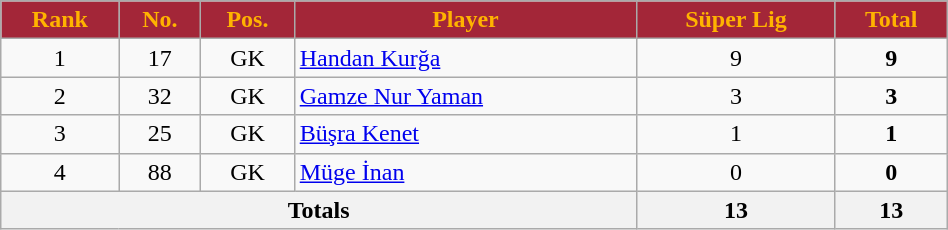<table class="wikitable sortable" style="text-align:center;width:50%;">
<tr>
<th style=background-color:#A32638;color:#FFB300>Rank</th>
<th style=background-color:#A32638;color:#FFB300>No.</th>
<th style=background-color:#A32638;color:#FFB300>Pos.</th>
<th style=background-color:#A32638;color:#FFB300>Player</th>
<th style=background-color:#A32638;color:#FFB300>Süper Lig</th>
<th style=background-color:#A32638;color:#FFB300>Total</th>
</tr>
<tr>
<td>1</td>
<td>17</td>
<td>GK</td>
<td align=left> <a href='#'>Handan Kurğa</a></td>
<td>9</td>
<td><strong>9</strong></td>
</tr>
<tr>
<td>2</td>
<td>32</td>
<td>GK</td>
<td align=left> <a href='#'>Gamze Nur Yaman</a></td>
<td>3</td>
<td><strong>3</strong></td>
</tr>
<tr>
<td>3</td>
<td>25</td>
<td>GK</td>
<td align=left> <a href='#'>Büşra Kenet</a></td>
<td>1</td>
<td><strong>1</strong></td>
</tr>
<tr>
<td>4</td>
<td>88</td>
<td>GK</td>
<td align=left> <a href='#'>Müge İnan</a></td>
<td>0</td>
<td><strong>0</strong></td>
</tr>
<tr>
<th colspan=4><strong>Totals </strong></th>
<th><strong>13</strong></th>
<th><strong>13</strong></th>
</tr>
</table>
